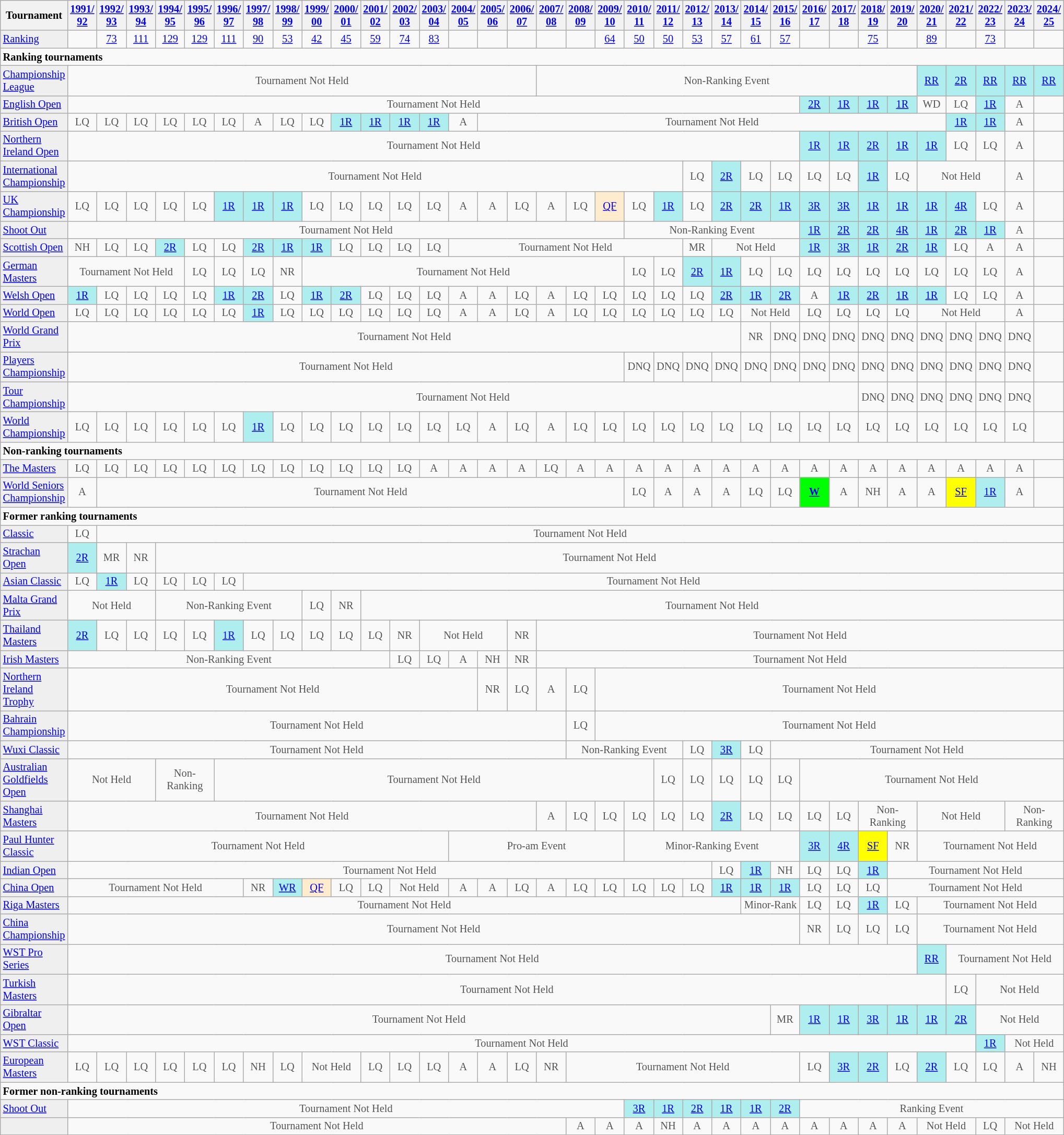<table class="wikitable" style="font-size:85%">
<tr>
<th>Tournament</th>
<th><a href='#'>1991/<br>92</a></th>
<th><a href='#'>1992/<br>93</a></th>
<th><a href='#'>1993/<br>94</a></th>
<th><a href='#'>1994/<br>95</a></th>
<th><a href='#'>1995/<br>96</a></th>
<th><a href='#'>1996/<br>97</a></th>
<th><a href='#'>1997/<br>98</a></th>
<th><a href='#'>1998/<br>99</a></th>
<th><a href='#'>1999/<br>00</a></th>
<th><a href='#'>2000/<br>01</a></th>
<th><a href='#'>2001/<br>02</a></th>
<th><a href='#'>2002/<br>03</a></th>
<th><a href='#'>2003/<br>04</a></th>
<th><a href='#'>2004/<br>05</a></th>
<th><a href='#'>2005/<br>06</a></th>
<th><a href='#'>2006/<br>07</a></th>
<th><a href='#'>2007/<br>08</a></th>
<th><a href='#'>2008/<br>09</a></th>
<th><a href='#'>2009/<br>10</a></th>
<th><a href='#'>2010/<br>11</a></th>
<th><a href='#'>2011/<br>12</a></th>
<th><a href='#'>2012/<br>13</a></th>
<th><a href='#'>2013/<br>14</a></th>
<th><a href='#'>2014/<br>15</a></th>
<th><a href='#'>2015/<br>16</a></th>
<th><a href='#'>2016/<br>17</a></th>
<th><a href='#'>2017/<br>18</a></th>
<th><a href='#'>2018/<br>19</a></th>
<th><a href='#'>2019/<br>20</a></th>
<th><a href='#'>2020/<br>21</a></th>
<th><a href='#'>2021/<br>22</a></th>
<th><a href='#'>2022/<br>23</a></th>
<th><a href='#'>2023/<br>24</a></th>
<th><a href='#'>2024/<br>25</a></th>
</tr>
<tr>
<td style="background:#EFEFEF;"><a href='#'>Ranking</a></td>
<td align="center"></td>
<td align="center"><a href='#'>73</a></td>
<td align="center"><a href='#'>111</a></td>
<td align="center"><a href='#'>129</a></td>
<td align="center"><a href='#'>129</a></td>
<td align="center"><a href='#'>111</a></td>
<td align="center"><a href='#'>90</a></td>
<td align="center"><a href='#'>53</a></td>
<td align="center"><a href='#'>42</a></td>
<td align="center"><a href='#'>45</a></td>
<td align="center"><a href='#'>59</a></td>
<td align="center"><a href='#'>74</a></td>
<td align="center"><a href='#'>83</a></td>
<td align="center"></td>
<td align="center"></td>
<td align="center"></td>
<td align="center"></td>
<td align="center"></td>
<td align="center"><a href='#'>64</a></td>
<td align="center"><a href='#'>50</a></td>
<td align="center"><a href='#'>50</a></td>
<td align="center"><a href='#'>53</a></td>
<td align="center"><a href='#'>57</a></td>
<td align="center"><a href='#'>61</a></td>
<td align="center"><a href='#'>57</a></td>
<td align="center"></td>
<td align="center"></td>
<td align="center"><a href='#'>75</a></td>
<td align="center"></td>
<td align="center"><a href='#'>89</a></td>
<td align="center"></td>
<td align="center"><a href='#'>73</a></td>
<td align="center"></td>
<td align="center"></td>
</tr>
<tr>
<td colspan="40"><strong>Ranking tournaments</strong></td>
</tr>
<tr>
<td style="background:#EFEFEF;"><a href='#'>Championship League</a></td>
<td align="center" colspan="16" style="color:#555555;">Tournament Not Held</td>
<td align="center" colspan="13" style="color:#555555;">Non-Ranking Event</td>
<td align="center" style="background:#afeeee;"><a href='#'>RR</a></td>
<td align="center" style="background:#afeeee;"><a href='#'>2R</a></td>
<td align="center" style="background:#afeeee;"><a href='#'>RR</a></td>
<td align="center" style="background:#afeeee;"><a href='#'>RR</a></td>
<td align="center" style="background:#afeeee;"><a href='#'>RR</a><br></td>
</tr>
<tr>
<td style="background:#EFEFEF;"><a href='#'>English Open</a></td>
<td align="center" colspan="25" style="color:#555555;">Tournament Not Held</td>
<td align="center" style="background:#afeeee;"><a href='#'>2R</a></td>
<td align="center" style="background:#afeeee;"><a href='#'>1R</a></td>
<td align="center" style="background:#afeeee;"><a href='#'>1R</a></td>
<td align="center" style="background:#afeeee;"><a href='#'>1R</a></td>
<td align="center" style="color:#555555;">WD</td>
<td align="center" style="color:#555555;">LQ</td>
<td align="center" style="background:#afeeee;"><a href='#'>1R</a></td>
<td align="center" style="color:#555555;">A</td>
<td></td>
</tr>
<tr>
<td style="background:#EFEFEF;"><a href='#'>British Open</a></td>
<td align="center" style="color:#555555;">LQ</td>
<td align="center" style="color:#555555;">LQ</td>
<td align="center" style="color:#555555;">LQ</td>
<td align="center" style="color:#555555;">LQ</td>
<td align="center" style="color:#555555;">LQ</td>
<td align="center" style="color:#555555;">LQ</td>
<td align="center" style="color:#555555;">A</td>
<td align="center" style="color:#555555;">LQ</td>
<td align="center" style="color:#555555;">LQ</td>
<td align="center" style="background:#afeeee;"><a href='#'>1R</a></td>
<td align="center" style="background:#afeeee;"><a href='#'>1R</a></td>
<td align="center" style="background:#afeeee;"><a href='#'>1R</a></td>
<td align="center" style="background:#afeeee;"><a href='#'>1R</a></td>
<td align="center" style="color:#555555;">A</td>
<td align="center" colspan="16" style="color:#555555;">Tournament Not Held</td>
<td align="center" style="background:#afeeee;"><a href='#'>1R</a></td>
<td align="center" style="background:#afeeee;"><a href='#'>1R</a></td>
<td align="center" style="color:#555555;">A</td>
<td><br></td>
</tr>
<tr>
<td style="background:#EFEFEF;"><a href='#'>Northern Ireland Open</a></td>
<td align="center" colspan="25" style="color:#555555;">Tournament Not Held</td>
<td align="center" style="background:#afeeee;"><a href='#'>1R</a></td>
<td align="center" style="background:#afeeee;"><a href='#'>1R</a></td>
<td align="center" style="background:#afeeee;"><a href='#'>2R</a></td>
<td align="center" style="background:#afeeee;"><a href='#'>1R</a></td>
<td align="center" style="background:#afeeee;"><a href='#'>1R</a></td>
<td align="center" style="color:#555555;">LQ</td>
<td align="center" style="color:#555555;">LQ</td>
<td align="center" style="color:#555555;">A</td>
<td></td>
</tr>
<tr>
<td style="background:#EFEFEF;"><a href='#'>International Championship</a></td>
<td align="center" colspan="21" style="color:#555555;">Tournament Not Held</td>
<td align="center" style="color:#555555;">LQ</td>
<td align="center" style="background:#afeeee;"><a href='#'>2R</a></td>
<td align="center" style="color:#555555;">LQ</td>
<td align="center" style="color:#555555;">LQ</td>
<td align="center" style="color:#555555;">LQ</td>
<td align="center" style="color:#555555;">LQ</td>
<td align="center" style="background:#afeeee;"><a href='#'>1R</a></td>
<td align="center" style="color:#555555;">LQ</td>
<td align="center" colspan="3" style="color:#555555;">Not Held</td>
<td align="center" style="color:#555555;">A</td>
<td></td>
</tr>
<tr>
<td style="background:#EFEFEF;"><a href='#'>UK Championship</a></td>
<td align="center" style="color:#555555;">LQ</td>
<td align="center" style="color:#555555;">LQ</td>
<td align="center" style="color:#555555;">LQ</td>
<td align="center" style="color:#555555;">LQ</td>
<td align="center" style="color:#555555;">LQ</td>
<td align="center" style="background:#afeeee;"><a href='#'>1R</a></td>
<td align="center" style="background:#afeeee;"><a href='#'>1R</a></td>
<td align="center" style="background:#afeeee;"><a href='#'>1R</a></td>
<td align="center" style="color:#555555;">LQ</td>
<td align="center" style="color:#555555;">LQ</td>
<td align="center" style="color:#555555;">LQ</td>
<td align="center" style="color:#555555;">LQ</td>
<td align="center" style="color:#555555;">LQ</td>
<td align="center" style="color:#555555;">A</td>
<td align="center" style="color:#555555;">A</td>
<td align="center" style="color:#555555;">LQ</td>
<td align="center" style="color:#555555;">A</td>
<td align="center" style="color:#555555;">LQ</td>
<td align="center" style="background:#ffebcd;"><a href='#'>QF</a></td>
<td align="center" style="color:#555555;">LQ</td>
<td align="center" style="background:#afeeee;"><a href='#'>1R</a></td>
<td align="center" style="color:#555555;">LQ</td>
<td align="center" style="background:#afeeee;"><a href='#'>2R</a></td>
<td align="center" style="background:#afeeee;"><a href='#'>2R</a></td>
<td align="center" style="background:#afeeee;"><a href='#'>1R</a></td>
<td align="center" style="background:#afeeee;"><a href='#'>3R</a></td>
<td align="center" style="background:#afeeee;"><a href='#'>3R</a></td>
<td align="center" style="background:#afeeee;"><a href='#'>1R</a></td>
<td align="center" style="background:#afeeee;"><a href='#'>1R</a></td>
<td align="center" style="background:#afeeee;"><a href='#'>1R</a></td>
<td align="center" style="background:#afeeee;"><a href='#'>4R</a></td>
<td align="center" style="color:#555555;">LQ</td>
<td align="center" style="color:#555555;">A</td>
<td></td>
</tr>
<tr>
<td style="background:#EFEFEF;"><a href='#'>Shoot Out</a></td>
<td align="center" colspan="19" style="color:#555555;">Tournament Not Held</td>
<td align="center" colspan="6" style="color:#555555;">Non-Ranking Event</td>
<td align="center" style="background:#afeeee;"><a href='#'>1R</a></td>
<td align="center" style="background:#afeeee;"><a href='#'>2R</a></td>
<td align="center" style="background:#afeeee;"><a href='#'>2R</a></td>
<td align="center" style="background:#afeeee;"><a href='#'>4R</a></td>
<td align="center" style="background:#afeeee;"><a href='#'>1R</a></td>
<td align="center" style="background:#afeeee;"><a href='#'>2R</a></td>
<td align="center" style="background:#afeeee;"><a href='#'>1R</a></td>
<td align="center" style="color:#555555;">A</td>
<td></td>
</tr>
<tr>
<td style="background:#EFEFEF;"><a href='#'>Scottish Open</a></td>
<td align="center" style="color:#555555;">NH</td>
<td align="center" style="color:#555555;">LQ</td>
<td align="center" style="color:#555555;">LQ</td>
<td align="center" style="background:#afeeee;"><a href='#'>2R</a></td>
<td align="center" style="color:#555555;">LQ</td>
<td align="center" style="color:#555555;">LQ</td>
<td align="center" style="background:#afeeee;"><a href='#'>2R</a></td>
<td align="center" style="background:#afeeee;"><a href='#'>1R</a></td>
<td align="center" style="background:#afeeee;"><a href='#'>1R</a></td>
<td align="center" style="color:#555555;">LQ</td>
<td align="center" style="color:#555555;">LQ</td>
<td align="center" style="color:#555555;">LQ</td>
<td align="center" style="color:#555555;">LQ</td>
<td align="center" colspan="8" style="color:#555555;">Tournament Not Held</td>
<td align="center" style="color:#555555;">MR</td>
<td align="center" colspan="3" style="color:#555555;">Not Held</td>
<td align="center" style="background:#afeeee;"><a href='#'>1R</a></td>
<td align="center" style="background:#afeeee;"><a href='#'>3R</a></td>
<td align="center" style="background:#afeeee;"><a href='#'>1R</a></td>
<td align="center" style="background:#afeeee;"><a href='#'>2R</a></td>
<td align="center" style="background:#afeeee;"><a href='#'>1R</a></td>
<td align="center" style="color:#555555;">LQ</td>
<td align="center" style="color:#555555;">A</td>
<td align="center" style="color:#555555;">A</td>
<td></td>
</tr>
<tr>
<td style="background:#EFEFEF;"><a href='#'>German Masters</a></td>
<td align="center" colspan="4" style="color:#555555;">Tournament Not Held</td>
<td align="center" style="color:#555555;">LQ</td>
<td align="center" style="color:#555555;">LQ</td>
<td align="center" style="color:#555555;">LQ</td>
<td align="center" style="color:#555555;">NR</td>
<td align="center" colspan="11" style="color:#555555;">Tournament Not Held</td>
<td align="center" style="color:#555555;">LQ</td>
<td align="center" style="color:#555555;">LQ</td>
<td align="center" style="background:#afeeee;"><a href='#'>2R</a></td>
<td align="center" style="background:#afeeee;"><a href='#'>1R</a></td>
<td align="center" style="color:#555555;">LQ</td>
<td align="center" style="color:#555555;">LQ</td>
<td align="center" style="color:#555555;">LQ</td>
<td align="center" style="color:#555555;">LQ</td>
<td align="center" style="color:#555555;">LQ</td>
<td align="center" style="color:#555555;">LQ</td>
<td align="center" style="color:#555555;">LQ</td>
<td align="center" style="color:#555555;">LQ</td>
<td align="center" style="color:#555555;">LQ</td>
<td align="center" style="color:#555555;">A</td>
<td></td>
</tr>
<tr>
<td style="background:#EFEFEF;"><a href='#'>Welsh Open</a></td>
<td align="center" style="background:#afeeee;"><a href='#'>1R</a></td>
<td align="center" style="color:#555555;">LQ</td>
<td align="center" style="color:#555555;">LQ</td>
<td align="center" style="color:#555555;">LQ</td>
<td align="center" style="color:#555555;">LQ</td>
<td align="center" style="background:#afeeee;"><a href='#'>1R</a></td>
<td align="center" style="background:#afeeee;"><a href='#'>2R</a></td>
<td align="center" style="color:#555555;">LQ</td>
<td align="center" style="background:#afeeee;"><a href='#'>1R</a></td>
<td align="center" style="background:#afeeee;"><a href='#'>2R</a></td>
<td align="center" style="color:#555555;">LQ</td>
<td align="center" style="color:#555555;">LQ</td>
<td align="center" style="color:#555555;">LQ</td>
<td align="center" style="color:#555555;">A</td>
<td align="center" style="color:#555555;">A</td>
<td align="center" style="color:#555555;">LQ</td>
<td align="center" style="color:#555555;">A</td>
<td align="center" style="color:#555555;">LQ</td>
<td align="center" style="color:#555555;">LQ</td>
<td align="center" style="color:#555555;">LQ</td>
<td align="center" style="color:#555555;">LQ</td>
<td align="center" style="color:#555555;">LQ</td>
<td align="center" style="background:#afeeee;"><a href='#'>2R</a></td>
<td align="center" style="background:#afeeee;"><a href='#'>1R</a></td>
<td align="center" style="background:#afeeee;"><a href='#'>2R</a></td>
<td align="center" style="color:#555555;">A</td>
<td align="center" style="background:#afeeee;"><a href='#'>1R</a></td>
<td align="center" style="background:#afeeee;"><a href='#'>2R</a></td>
<td align="center" style="background:#afeeee;"><a href='#'>1R</a></td>
<td align="center" style="background:#afeeee;"><a href='#'>1R</a></td>
<td align="center" style="color:#555555;">LQ</td>
<td align="center" style="color:#555555;">LQ</td>
<td align="center" style="color:#555555;">A</td>
<td></td>
</tr>
<tr>
<td style="background:#EFEFEF;"><a href='#'>World Open</a></td>
<td align="center" style="color:#555555;">LQ</td>
<td align="center" style="color:#555555;">LQ</td>
<td align="center" style="color:#555555;">LQ</td>
<td align="center" style="color:#555555;">LQ</td>
<td align="center" style="color:#555555;">LQ</td>
<td align="center" style="color:#555555;">LQ</td>
<td align="center" style="background:#afeeee;"><a href='#'>1R</a></td>
<td align="center" style="color:#555555;">LQ</td>
<td align="center" style="color:#555555;">LQ</td>
<td align="center" style="color:#555555;">LQ</td>
<td align="center" style="color:#555555;">LQ</td>
<td align="center" style="color:#555555;">LQ</td>
<td align="center" style="color:#555555;">LQ</td>
<td align="center" style="color:#555555;">A</td>
<td align="center" style="color:#555555;">A</td>
<td align="center" style="color:#555555;">LQ</td>
<td align="center" style="color:#555555;">A</td>
<td align="center" style="color:#555555;">LQ</td>
<td align="center" style="color:#555555;">LQ</td>
<td align="center" style="color:#555555;">LQ</td>
<td align="center" style="color:#555555;">LQ</td>
<td align="center" style="color:#555555;">LQ</td>
<td align="center" style="color:#555555;">LQ</td>
<td align="center" colspan="2" style="color:#555555;">Not Held</td>
<td align="center" style="color:#555555;">LQ</td>
<td align="center" style="color:#555555;">LQ</td>
<td align="center" style="color:#555555;">LQ</td>
<td align="center" style="color:#555555;">LQ</td>
<td align="center" colspan="3" style="color:#555555;">Not Held</td>
<td align="center" style="color:#555555;">A</td>
<td></td>
</tr>
<tr>
<td style="background:#EFEFEF;"><a href='#'>World Grand Prix</a></td>
<td align="center" colspan="23" style="color:#555555;">Tournament Not Held</td>
<td align="center" style="color:#555555;">NR</td>
<td align="center" style="color:#555555;">DNQ</td>
<td align="center" style="color:#555555;">DNQ</td>
<td align="center" style="color:#555555;">DNQ</td>
<td align="center" style="color:#555555;">DNQ</td>
<td align="center" style="color:#555555;">DNQ</td>
<td align="center" style="color:#555555;">DNQ</td>
<td align="center" style="color:#555555;">DNQ</td>
<td align="center" style="color:#555555;">DNQ</td>
<td align="center" style="color:#555555;">DNQ</td>
<td></td>
</tr>
<tr>
<td style="background:#EFEFEF;"><a href='#'>Players Championship</a></td>
<td align="center" colspan="19" style="color:#555555;">Tournament Not Held</td>
<td align="center" style="color:#555555;">DNQ</td>
<td align="center" style="color:#555555;">DNQ</td>
<td align="center" style="color:#555555;">DNQ</td>
<td align="center" style="color:#555555;">DNQ</td>
<td align="center" style="color:#555555;">DNQ</td>
<td align="center" style="color:#555555;">DNQ</td>
<td align="center" style="color:#555555;">DNQ</td>
<td align="center" style="color:#555555;">DNQ</td>
<td align="center" style="color:#555555;">DNQ</td>
<td align="center" style="color:#555555;">DNQ</td>
<td align="center" style="color:#555555;">DNQ</td>
<td align="center" style="color:#555555;">DNQ</td>
<td align="center" style="color:#555555;">DNQ</td>
<td align="center" style="color:#555555;">DNQ</td>
<td></td>
</tr>
<tr>
<td style="background:#EFEFEF;"><a href='#'>Tour Championship</a></td>
<td align="center" colspan="27" style="color:#555555;">Tournament Not Held</td>
<td align="center" style="color:#555555;">DNQ</td>
<td align="center" style="color:#555555;">DNQ</td>
<td align="center" style="color:#555555;">DNQ</td>
<td align="center" style="color:#555555;">DNQ</td>
<td align="center" style="color:#555555;">DNQ</td>
<td align="center" style="color:#555555;">DNQ</td>
<td></td>
</tr>
<tr>
<td style="background:#EFEFEF;"><a href='#'>World Championship</a></td>
<td align="center" style="color:#555555;">LQ</td>
<td align="center" style="color:#555555;">LQ</td>
<td align="center" style="color:#555555;">LQ</td>
<td align="center" style="color:#555555;">LQ</td>
<td align="center" style="color:#555555;">LQ</td>
<td align="center" style="color:#555555;">LQ</td>
<td align="center" style="background:#afeeee;"><a href='#'>1R</a></td>
<td align="center" style="color:#555555;">LQ</td>
<td align="center" style="color:#555555;">LQ</td>
<td align="center" style="color:#555555;">LQ</td>
<td align="center" style="color:#555555;">LQ</td>
<td align="center" style="color:#555555;">LQ</td>
<td align="center" style="color:#555555;">LQ</td>
<td align="center" style="color:#555555;">LQ</td>
<td align="center" style="color:#555555;">A</td>
<td align="center" style="color:#555555;">LQ</td>
<td align="center" style="color:#555555;">A</td>
<td align="center" style="color:#555555;">LQ</td>
<td align="center" style="color:#555555;">LQ</td>
<td align="center" style="color:#555555;">LQ</td>
<td align="center" style="color:#555555;">LQ</td>
<td align="center" style="color:#555555;">LQ</td>
<td align="center" style="color:#555555;">LQ</td>
<td align="center" style="color:#555555;">LQ</td>
<td align="center" style="color:#555555;">LQ</td>
<td align="center" style="color:#555555;">LQ</td>
<td align="center" style="color:#555555;">LQ</td>
<td align="center" style="color:#555555;">LQ</td>
<td align="center" style="color:#555555;">LQ</td>
<td align="center" style="color:#555555;">LQ</td>
<td align="center" style="color:#555555;">LQ</td>
<td align="center" style="color:#555555;">LQ</td>
<td align="center" style="color:#555555;">LQ</td>
<td></td>
</tr>
<tr>
<td colspan="40"><strong>Non-ranking tournaments</strong></td>
</tr>
<tr>
<td style="background:#EFEFEF;"><a href='#'>The Masters</a></td>
<td align="center" style="color:#555555;">LQ</td>
<td align="center" style="color:#555555;">LQ</td>
<td align="center" style="color:#555555;">LQ</td>
<td align="center" style="color:#555555;">LQ</td>
<td align="center" style="color:#555555;">LQ</td>
<td align="center" style="color:#555555;">LQ</td>
<td align="center" style="color:#555555;">LQ</td>
<td align="center" style="color:#555555;">LQ</td>
<td align="center" style="color:#555555;">LQ</td>
<td align="center" style="color:#555555;">LQ</td>
<td align="center" style="color:#555555;">LQ</td>
<td align="center" style="color:#555555;">LQ</td>
<td align="center" style="color:#555555;">A</td>
<td align="center" style="color:#555555;">A</td>
<td align="center" style="color:#555555;">A</td>
<td align="center" style="color:#555555;">A</td>
<td align="center" style="color:#555555;">LQ</td>
<td align="center" style="color:#555555;">A</td>
<td align="center" style="color:#555555;">A</td>
<td align="center" style="color:#555555;">A</td>
<td align="center" style="color:#555555;">A</td>
<td align="center" style="color:#555555;">A</td>
<td align="center" style="color:#555555;">A</td>
<td align="center" style="color:#555555;">A</td>
<td align="center" style="color:#555555;">A</td>
<td align="center" style="color:#555555;">A</td>
<td align="center" style="color:#555555;">A</td>
<td align="center" style="color:#555555;">A</td>
<td align="center" style="color:#555555;">A</td>
<td align="center" style="color:#555555;">A</td>
<td align="center" style="color:#555555;">A</td>
<td align="center" style="color:#555555;">A</td>
<td align="center" style="color:#555555;">A</td>
<td></td>
</tr>
<tr>
<td style="background:#EFEFEF;"><a href='#'>World Seniors Championship</a></td>
<td align="center" style="color:#555555;">A</td>
<td align="center" colspan="18" style="color:#555555;">Tournament Not Held</td>
<td align="center" style="color:#555555;">LQ</td>
<td align="center" style="color:#555555;">A</td>
<td align="center" style="color:#555555;">A</td>
<td align="center" style="color:#555555;">A</td>
<td align="center" style="color:#555555;">LQ</td>
<td align="center" style="color:#555555;">LQ</td>
<td align="center" style="background:#00ff00;"><a href='#'><strong>W</strong></a></td>
<td align="center" style="color:#555555;">A</td>
<td align="center" style="color:#555555;">NH</td>
<td align="center" style="color:#555555;">A</td>
<td align="center" style="color:#555555;">A</td>
<td align="center" style="background:yellow;"><a href='#'>SF</a></td>
<td align="center" style="background:#afeeee;"><a href='#'>1R</a></td>
<td align="center" style="color:#555555;">A</td>
<td></td>
</tr>
<tr>
<td colspan="40"><strong>Former ranking tournaments</strong></td>
</tr>
<tr>
<td style="background:#EFEFEF;"><a href='#'>Classic</a></td>
<td align="center" style="color:#555555;">LQ</td>
<td align="center" colspan="40" style="color:#555555;">Tournament Not Held</td>
</tr>
<tr>
<td style="background:#EFEFEF;"><a href='#'>Strachan Open</a></td>
<td align="center" style="background:#afeeee;"><a href='#'>2R</a></td>
<td align="center" style="color:#555555;">MR</td>
<td align="center" style="color:#555555;">NR</td>
<td align="center" colspan="40" style="color:#555555;">Tournament Not Held</td>
</tr>
<tr>
<td style="background:#EFEFEF;"><a href='#'>Asian Classic</a></td>
<td align="center" style="color:#555555;">LQ</td>
<td align="center" style="background:#afeeee;"><a href='#'>1R</a></td>
<td align="center" style="color:#555555;">LQ</td>
<td align="center" style="color:#555555;">LQ</td>
<td align="center" style="color:#555555;">LQ</td>
<td align="center" style="color:#555555;">LQ</td>
<td align="center" colspan="40" style="color:#555555;">Tournament Not Held</td>
</tr>
<tr>
<td style="background:#EFEFEF;"><a href='#'>Malta Grand Prix</a></td>
<td align="center" colspan="3" style="color:#555555;">Not Held</td>
<td align="center" colspan="5" style="color:#555555;">Non-Ranking Event</td>
<td align="center" style="color:#555555;">LQ</td>
<td align="center" style="color:#555555;">NR</td>
<td align="center" colspan="40" style="color:#555555;">Tournament Not Held</td>
</tr>
<tr>
<td style="background:#EFEFEF;"><a href='#'>Thailand Masters</a></td>
<td align="center" style="background:#afeeee;"><a href='#'>2R</a></td>
<td align="center" style="color:#555555;">LQ</td>
<td align="center" style="color:#555555;">LQ</td>
<td align="center" style="color:#555555;">LQ</td>
<td align="center" style="color:#555555;">LQ</td>
<td align="center" style="background:#afeeee;"><a href='#'>1R</a></td>
<td align="center" style="color:#555555;">LQ</td>
<td align="center" style="color:#555555;">LQ</td>
<td align="center" style="color:#555555;">LQ</td>
<td align="center" style="color:#555555;">LQ</td>
<td align="center" style="color:#555555;">LQ</td>
<td align="center" style="color:#555555;">NR</td>
<td align="center" colspan="3" style="color:#555555;">Not Held</td>
<td align="center" style="color:#555555;">NR</td>
<td align="center" colspan="40" style="color:#555555;">Tournament Not Held</td>
</tr>
<tr>
<td style="background:#EFEFEF;"><a href='#'>Irish Masters</a></td>
<td align="center" colspan="11" style="color:#555555;">Non-Ranking Event</td>
<td align="center" style="color:#555555;">LQ</td>
<td align="center" style="color:#555555;">LQ</td>
<td align="center" style="color:#555555;">A</td>
<td align="center" style="color:#555555;">NH</td>
<td align="center" style="color:#555555;">NR</td>
<td align="center" colspan="40" style="color:#555555;">Tournament Not Held</td>
</tr>
<tr>
<td style="background:#EFEFEF;"><a href='#'>Northern Ireland Trophy</a></td>
<td align="center" colspan="14" style="color:#555555;">Tournament Not Held</td>
<td align="center" style="color:#555555;">NR</td>
<td align="center" style="color:#555555;">LQ</td>
<td align="center" style="color:#555555;">A</td>
<td align="center" style="color:#555555;">LQ</td>
<td align="center" colspan="40" style="color:#555555;">Tournament Not Held</td>
</tr>
<tr>
<td style="background:#EFEFEF;"><a href='#'>Bahrain Championship</a></td>
<td align="center" colspan="17" style="color:#555555;">Tournament Not Held</td>
<td align="center" style="color:#555555;">LQ</td>
<td align="center" colspan="40" style="color:#555555;">Tournament Not Held</td>
</tr>
<tr>
<td style="background:#EFEFEF;"><a href='#'>Wuxi Classic</a></td>
<td align="center" colspan="17" style="color:#555555;">Tournament Not Held</td>
<td align="center" colspan="4" style="color:#555555;">Non-Ranking Event</td>
<td align="center" style="color:#555555;">LQ</td>
<td align="center" style="background:#afeeee;"><a href='#'>3R</a></td>
<td align="center" style="color:#555555;">LQ</td>
<td align="center" colspan="40" style="color:#555555;">Tournament Not Held</td>
</tr>
<tr>
<td style="background:#EFEFEF;"><a href='#'>Australian Goldfields Open</a></td>
<td align="center" colspan="3" style="color:#555555;">Not Held</td>
<td align="center" colspan="2" style="color:#555555;">Non-Ranking</td>
<td align="center" colspan="15" style="color:#555555;">Tournament Not Held</td>
<td align="center" style="color:#555555;">LQ</td>
<td align="center" style="color:#555555;">LQ</td>
<td align="center" style="color:#555555;">LQ</td>
<td align="center" style="color:#555555;">LQ</td>
<td align="center" style="color:#555555;">LQ</td>
<td align="center" colspan="40" style="color:#555555;">Tournament Not Held</td>
</tr>
<tr>
<td style="background:#EFEFEF;"><a href='#'>Shanghai Masters</a></td>
<td align="center" colspan="16" style="color:#555555;">Tournament Not Held</td>
<td align="center" style="color:#555555;">A</td>
<td align="center" style="color:#555555;">LQ</td>
<td align="center" style="color:#555555;">LQ</td>
<td align="center" style="color:#555555;">LQ</td>
<td align="center" style="color:#555555;">LQ</td>
<td align="center" style="color:#555555;">LQ</td>
<td align="center" style="background:#afeeee;"><a href='#'>2R</a></td>
<td align="center" style="color:#555555;">LQ</td>
<td align="center" style="color:#555555;">LQ</td>
<td align="center" style="color:#555555;">LQ</td>
<td align="center" style="color:#555555;">LQ</td>
<td align="center" colspan="2" style="color:#555555;">Non-Ranking</td>
<td align="center" colspan="3" style="color:#555555;">Not Held</td>
<td align="center" colspan="2" style="color:#555555;">Non-Ranking</td>
</tr>
<tr>
<td style="background:#EFEFEF;"><a href='#'>Paul Hunter Classic</a></td>
<td align="center" colspan="13" style="color:#555555;">Tournament Not Held</td>
<td align="center" colspan="6" style="color:#555555;">Pro-am Event</td>
<td align="center" colspan="6" style="color:#555555;">Minor-Ranking Event</td>
<td align="center" style="background:#afeeee;"><a href='#'>3R</a></td>
<td align="center" style="background:#afeeee;"><a href='#'>4R</a></td>
<td align="center" style="background:yellow;"><a href='#'>SF</a></td>
<td align="center" style="color:#555555;">NR</td>
<td align="center" colspan="40" style="color:#555555;">Tournament Not Held</td>
</tr>
<tr>
<td style="background:#EFEFEF;"><a href='#'>Indian Open</a></td>
<td align="center" colspan="22" style="color:#555555;">Tournament Not Held</td>
<td align="center" style="color:#555555;">LQ</td>
<td align="center" style="background:#afeeee;"><a href='#'>1R</a></td>
<td align="center" style="color:#555555;">NH</td>
<td align="center" style="color:#555555;">LQ</td>
<td align="center" style="color:#555555;">LQ</td>
<td align="center" style="background:#afeeee;"><a href='#'>1R</a></td>
<td align="center" colspan="40" style="color:#555555;">Tournament Not Held</td>
</tr>
<tr>
<td style="background:#EFEFEF;"><a href='#'>China Open</a></td>
<td align="center" colspan="6" style="color:#555555;">Tournament Not Held</td>
<td align="center" style="color:#555555;">NR</td>
<td align="center" style="background:#afeeee;"><a href='#'>WR</a></td>
<td align="center" style="background:#ffebcd;"><a href='#'>QF</a></td>
<td align="center" style="color:#555555;">LQ</td>
<td align="center" style="color:#555555;">LQ</td>
<td align="center" colspan="2" style="color:#555555;">Not Held</td>
<td align="center" style="color:#555555;">A</td>
<td align="center" style="color:#555555;">A</td>
<td align="center" style="color:#555555;">LQ</td>
<td align="center" style="color:#555555;">A</td>
<td align="center" style="color:#555555;">LQ</td>
<td align="center" style="color:#555555;">LQ</td>
<td align="center" style="color:#555555;">LQ</td>
<td align="center" style="color:#555555;">LQ</td>
<td align="center" style="color:#555555;">LQ</td>
<td align="center" style="background:#afeeee;"><a href='#'>1R</a></td>
<td align="center" style="background:#afeeee;"><a href='#'>1R</a></td>
<td align="center" style="background:#afeeee;"><a href='#'>1R</a></td>
<td align="center" style="color:#555555;">LQ</td>
<td align="center" style="color:#555555;">LQ</td>
<td align="center" style="color:#555555;">LQ</td>
<td align="center" colspan="40" style="color:#555555;">Tournament Not Held</td>
</tr>
<tr>
<td style="background:#EFEFEF;"><a href='#'>Riga Masters</a></td>
<td align="center" colspan="23" style="color:#555555;">Tournament Not Held</td>
<td align="center" colspan="2" style="color:#555555;">Minor-Rank</td>
<td align="center" style="color:#555555;">LQ</td>
<td align="center" style="color:#555555;">LQ</td>
<td align="center" style="background:#afeeee;"><a href='#'>1R</a></td>
<td align="center" style="color:#555555;">LQ</td>
<td align="center" colspan="40" style="color:#555555;">Tournament Not Held</td>
</tr>
<tr>
<td style="background:#EFEFEF;"><a href='#'>China Championship</a></td>
<td align="center" colspan="25" style="color:#555555;">Tournament Not Held</td>
<td align="center" style="color:#555555;">NR</td>
<td align="center" style="color:#555555;">LQ</td>
<td align="center" style="color:#555555;">LQ</td>
<td align="center" style="color:#555555;">LQ</td>
<td align="center" colspan="40" style="color:#555555;">Tournament Not Held</td>
</tr>
<tr>
<td style="background:#EFEFEF;"><a href='#'>WST Pro Series</a></td>
<td align="center" colspan="29" style="color:#555555;">Tournament Not Held</td>
<td align="center" style="background:#afeeee;"><a href='#'>RR</a></td>
<td align="center" colspan="40" style="color:#555555;">Tournament Not Held</td>
</tr>
<tr>
<td style="background:#EFEFEF;"><a href='#'>Turkish Masters</a></td>
<td align="center" colspan="30" style="color:#555555;">Tournament Not Held</td>
<td align="center" style="color:#555555;">LQ</td>
<td align="center" colspan="3" style="color:#555555;">Not Held</td>
</tr>
<tr>
<td style="background:#EFEFEF;"><a href='#'>Gibraltar Open</a></td>
<td align="center" colspan="24" style="color:#555555;">Tournament Not Held</td>
<td align="center" style="color:#555555;">MR</td>
<td align="center" style="background:#afeeee;"><a href='#'>1R</a></td>
<td align="center" style="background:#afeeee;"><a href='#'>1R</a></td>
<td align="center" style="background:#afeeee;"><a href='#'>3R</a></td>
<td align="center" style="background:#afeeee;"><a href='#'>1R</a></td>
<td align="center" style="background:#afeeee;"><a href='#'>1R</a></td>
<td align="center" style="background:#afeeee;"><a href='#'>2R</a></td>
<td align="center" colspan="3" style="color:#555555;">Not Held</td>
</tr>
<tr>
<td style="background:#EFEFEF;"><a href='#'>WST Classic</a></td>
<td align="center" colspan="31" style="color:#555555;">Tournament Not Held</td>
<td align="center" style="background:#afeeee;"><a href='#'>1R</a></td>
<td align="center" colspan="2" style="color:#555555;">Not Held</td>
</tr>
<tr>
<td style="background:#EFEFEF;"><a href='#'>European Masters</a></td>
<td align="center" style="color:#555555;">LQ</td>
<td align="center" style="color:#555555;">LQ</td>
<td align="center" style="color:#555555;">LQ</td>
<td align="center" style="color:#555555;">LQ</td>
<td align="center" style="color:#555555;">LQ</td>
<td align="center" style="color:#555555;">LQ</td>
<td align="center" style="color:#555555;">NH</td>
<td align="center" style="color:#555555;">LQ</td>
<td align="center" colspan="2" style="color:#555555;">Not Held</td>
<td align="center" style="color:#555555;">LQ</td>
<td align="center" style="color:#555555;">LQ</td>
<td align="center" style="color:#555555;">LQ</td>
<td align="center" style="color:#555555;">A</td>
<td align="center" style="color:#555555;">A</td>
<td align="center" style="color:#555555;">LQ</td>
<td align="center" style="color:#555555;">NR</td>
<td align="center" colspan="8" style="color:#555555;">Tournament Not Held</td>
<td align="center" style="color:#555555;">LQ</td>
<td align="center" style="background:#afeeee;"><a href='#'>3R</a></td>
<td align="center" style="background:#afeeee;"><a href='#'>2R</a></td>
<td align="center" style="color:#555555;">LQ</td>
<td align="center" style="background:#afeeee;"><a href='#'>2R</a></td>
<td align="center" style="color:#555555;">LQ</td>
<td align="center" style="color:#555555;">LQ</td>
<td align="center" style="color:#555555;">A</td>
<td align="center" style="color:#555555;">NH</td>
</tr>
<tr>
<td colspan="40"><strong>Former non-ranking tournaments</strong></td>
</tr>
<tr>
<td style="background:#EFEFEF;"><a href='#'>Shoot Out</a></td>
<td align="center" colspan="19" style="color:#555555;">Tournament Not Held</td>
<td align="center" style="background:#afeeee;"><a href='#'>3R</a></td>
<td align="center" style="background:#afeeee;"><a href='#'>1R</a></td>
<td align="center" style="background:#afeeee;"><a href='#'>2R</a></td>
<td align="center" style="background:#afeeee;"><a href='#'>1R</a></td>
<td align="center" style="background:#afeeee;"><a href='#'>1R</a></td>
<td align="center" style="background:#afeeee;"><a href='#'>2R</a></td>
<td align="center" colspan="40" style="color:#555555;">Ranking Event</td>
</tr>
<tr>
<td style="background:#EFEFEF;"></td>
<td align="center" colspan="17" style="color:#555555;">Tournament Not Held</td>
<td align="center" style="color:#555555;">A</td>
<td align="center" style="color:#555555;">A</td>
<td align="center" style="color:#555555;">A</td>
<td align="center" style="color:#555555;">NH</td>
<td align="center" style="color:#555555;">A</td>
<td align="center" style="color:#555555;">A</td>
<td align="center" style="color:#555555;">A</td>
<td align="center" style="color:#555555;">A</td>
<td align="center" style="color:#555555;">A</td>
<td align="center" style="color:#555555;">A</td>
<td align="center" style="color:#555555;">A</td>
<td align="center" style="color:#555555;">A</td>
<td align="center" colspan="2" style="color:#555555;">Not Held</td>
<td align="center" style="color:#555555;">LQ</td>
<td align="center" colspan="2" style="color:#555555;">Not Held</td>
</tr>
</table>
